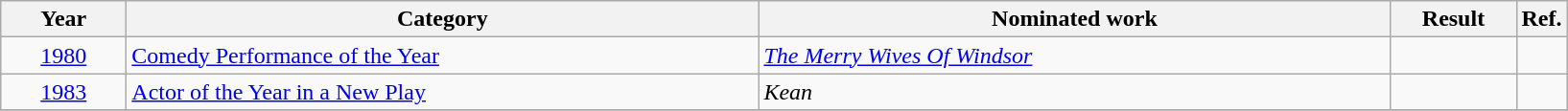<table class=wikitable>
<tr>
<th scope="col" style="width:5em;">Year</th>
<th scope="col" style="width:27em;">Category</th>
<th scope="col" style="width:27em;">Nominated work</th>
<th scope="col" style="width:5em;">Result</th>
<th>Ref.</th>
</tr>
<tr>
<td style="text-align:center;"><a href='#'>1980</a></td>
<td><a href='#'>Comedy Performance of the Year</a></td>
<td><em><a href='#'>The Merry Wives Of Windsor</a></em></td>
<td></td>
<td style="text-align:center;"></td>
</tr>
<tr>
<td style="text-align:center;"><a href='#'>1983</a></td>
<td><a href='#'>Actor of the Year in a New Play</a></td>
<td><em>Kean</em></td>
<td></td>
<td style="text-align:center;"></td>
</tr>
<tr>
</tr>
</table>
